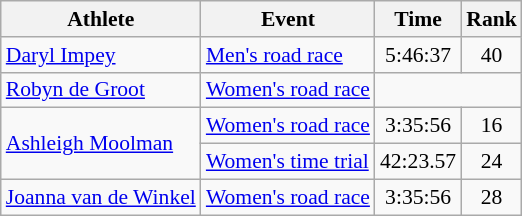<table class=wikitable style="font-size:90%">
<tr>
<th>Athlete</th>
<th>Event</th>
<th>Time</th>
<th>Rank</th>
</tr>
<tr align=center>
<td align=left><a href='#'>Daryl Impey</a></td>
<td align=left><a href='#'>Men's road race</a></td>
<td>5:46:37</td>
<td>40</td>
</tr>
<tr align=center>
<td align=left><a href='#'>Robyn de Groot</a></td>
<td align=left><a href='#'>Women's road race</a></td>
<td colspan=2></td>
</tr>
<tr align=center>
<td align=left rowspan=2><a href='#'>Ashleigh Moolman</a></td>
<td align=left><a href='#'>Women's road race</a></td>
<td>3:35:56</td>
<td>16</td>
</tr>
<tr align=center>
<td align=left><a href='#'>Women's time trial</a></td>
<td>42:23.57</td>
<td>24</td>
</tr>
<tr align=center>
<td align=left><a href='#'>Joanna van de Winkel</a></td>
<td align=left><a href='#'>Women's road race</a></td>
<td>3:35:56</td>
<td>28</td>
</tr>
</table>
